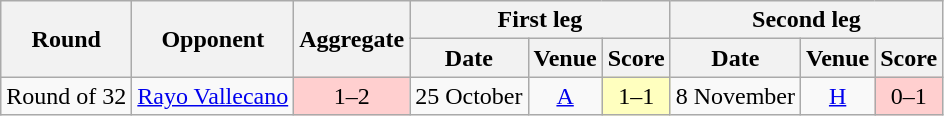<table class="wikitable" style="text-align:center;">
<tr>
<th rowspan="2">Round</th>
<th rowspan="2">Opponent</th>
<th rowspan="2">Aggregate</th>
<th colspan="3">First leg</th>
<th colspan="3">Second leg</th>
</tr>
<tr>
<th>Date</th>
<th>Venue</th>
<th>Score</th>
<th>Date</th>
<th>Venue</th>
<th>Score</th>
</tr>
<tr>
<td>Round of 32</td>
<td><a href='#'>Rayo Vallecano</a></td>
<td bgcolor="#FFCFCF">1–2</td>
<td>25 October</td>
<td><a href='#'>A</a></td>
<td bgcolor="#FFFFBF">1–1</td>
<td>8 November</td>
<td><a href='#'>H</a></td>
<td bgcolor="#FFCFCF">0–1</td>
</tr>
</table>
